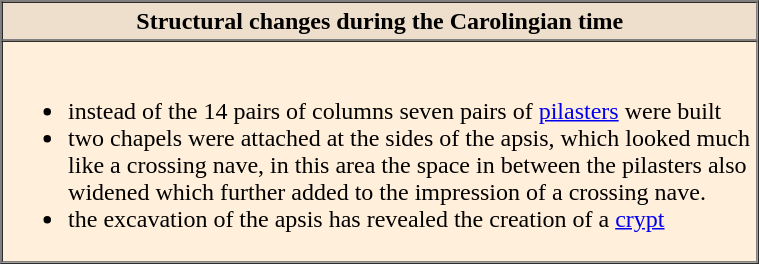<table border="1" cellspacing="0" cellpadding="3" style="float:right; margin:10px; width:40%;">
<tr>
<th style="background-color:#EEDFCC;">Structural changes during the Carolingian time</th>
</tr>
<tr>
<td style="background-color:#FFEFDB; "><br><ul><li>instead of the 14 pairs of columns seven pairs of <a href='#'>pilasters</a> were built</li><li>two chapels were attached at the sides of the apsis, which looked much like a crossing nave, in this area the space in between the pilasters also widened which further added to the impression of a crossing nave.</li><li>the excavation of the apsis has revealed the creation of a <a href='#'>crypt</a></li></ul></td>
</tr>
</table>
